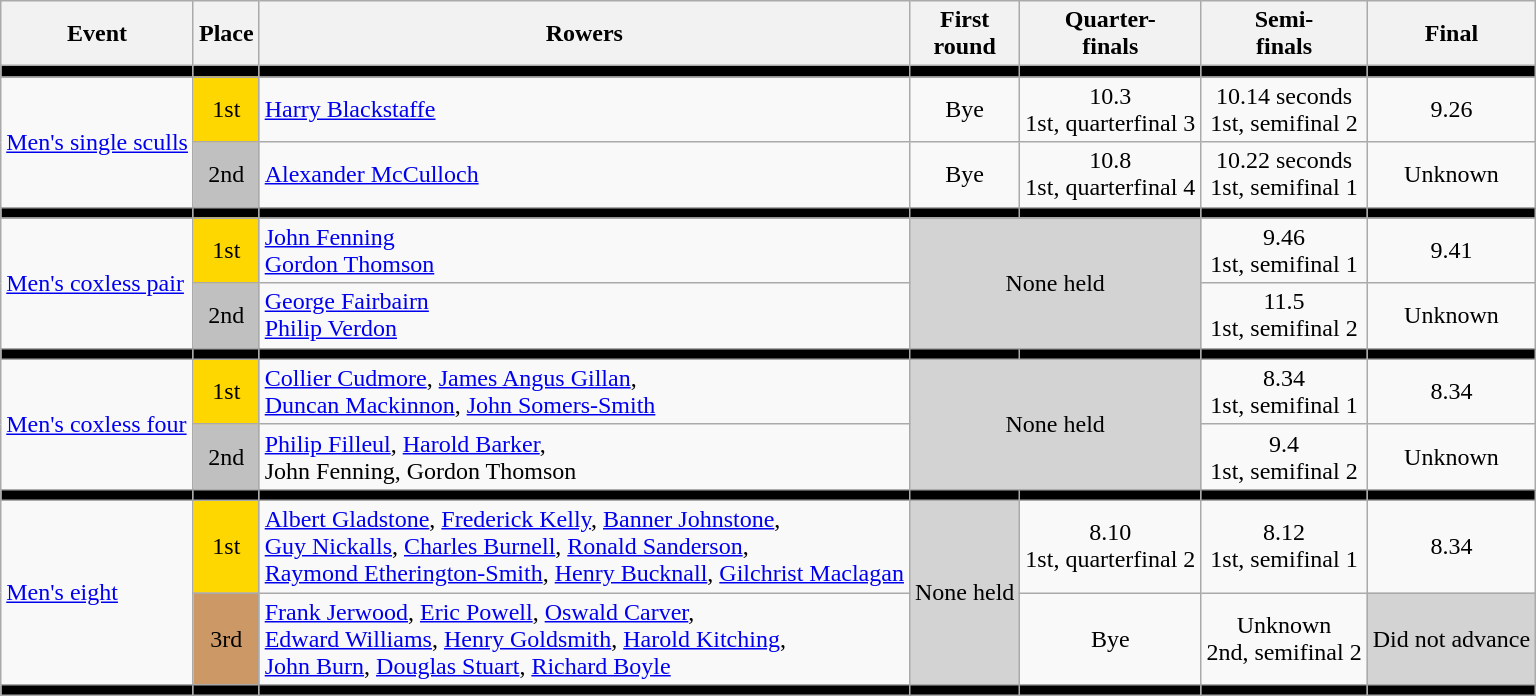<table class=wikitable>
<tr>
<th>Event</th>
<th>Place</th>
<th>Rowers</th>
<th>First <br> round</th>
<th>Quarter-<br>finals</th>
<th>Semi-<br>finals</th>
<th>Final</th>
</tr>
<tr bgcolor=black>
<td></td>
<td></td>
<td></td>
<td></td>
<td></td>
<td></td>
<td></td>
</tr>
<tr align=center>
<td rowspan=2 align=left><a href='#'>Men's single sculls</a></td>
<td bgcolor=gold>1st</td>
<td align=left><a href='#'>Harry Blackstaffe</a></td>
<td>Bye</td>
<td>10.3 <br> 1st, quarterfinal 3</td>
<td>10.14 seconds <br> 1st, semifinal 2</td>
<td>9.26</td>
</tr>
<tr align=center>
<td bgcolor=silver>2nd</td>
<td align=left><a href='#'>Alexander McCulloch</a></td>
<td>Bye</td>
<td>10.8 <br> 1st, quarterfinal 4</td>
<td>10.22 seconds <br> 1st, semifinal 1</td>
<td>Unknown</td>
</tr>
<tr bgcolor=black>
<td></td>
<td></td>
<td></td>
<td></td>
<td></td>
<td></td>
<td></td>
</tr>
<tr align=center>
<td rowspan=2 align=left><a href='#'>Men's coxless pair</a></td>
<td bgcolor=gold>1st</td>
<td align=left><a href='#'>John Fenning</a> <br> <a href='#'>Gordon Thomson</a></td>
<td rowspan=2 colspan=2 bgcolor=lightgray>None held</td>
<td>9.46 <br> 1st, semifinal 1</td>
<td>9.41</td>
</tr>
<tr align=center>
<td bgcolor=silver>2nd</td>
<td align=left><a href='#'>George Fairbairn</a> <br> <a href='#'>Philip Verdon</a></td>
<td>11.5 <br> 1st, semifinal 2</td>
<td>Unknown</td>
</tr>
<tr bgcolor=black>
<td></td>
<td></td>
<td></td>
<td></td>
<td></td>
<td></td>
<td></td>
</tr>
<tr align=center>
<td rowspan=2 align=left><a href='#'>Men's coxless four</a></td>
<td bgcolor=gold>1st</td>
<td align=left><a href='#'>Collier Cudmore</a>, <a href='#'>James Angus Gillan</a>, <br> <a href='#'>Duncan Mackinnon</a>, <a href='#'>John Somers-Smith</a></td>
<td colspan=2 rowspan=2 bgcolor=lightgray>None held</td>
<td>8.34 <br> 1st, semifinal 1</td>
<td>8.34</td>
</tr>
<tr align=center>
<td bgcolor=silver>2nd</td>
<td align=left><a href='#'>Philip Filleul</a>, <a href='#'>Harold Barker</a>, <br> John Fenning, Gordon Thomson</td>
<td>9.4 <br> 1st, semifinal 2</td>
<td>Unknown</td>
</tr>
<tr bgcolor=black>
<td></td>
<td></td>
<td></td>
<td></td>
<td></td>
<td></td>
<td></td>
</tr>
<tr align=center>
<td rowspan=2 align=left><a href='#'>Men's eight</a></td>
<td bgcolor=gold>1st</td>
<td align=left><a href='#'>Albert Gladstone</a>, <a href='#'>Frederick Kelly</a>, <a href='#'>Banner Johnstone</a>, <br> <a href='#'>Guy Nickalls</a>, <a href='#'>Charles Burnell</a>, <a href='#'>Ronald Sanderson</a>, <br> <a href='#'>Raymond Etherington-Smith</a>, <a href='#'>Henry Bucknall</a>, <a href='#'>Gilchrist Maclagan</a></td>
<td rowspan=2 bgcolor=lightgray>None held</td>
<td>8.10 <br> 1st, quarterfinal 2</td>
<td>8.12 <br> 1st, semifinal 1</td>
<td>8.34</td>
</tr>
<tr align=center>
<td bgcolor=cc9966>3rd</td>
<td align=left><a href='#'>Frank Jerwood</a>, <a href='#'>Eric Powell</a>, <a href='#'>Oswald Carver</a>, <br> <a href='#'>Edward Williams</a>, <a href='#'>Henry Goldsmith</a>, <a href='#'>Harold Kitching</a>, <br> <a href='#'>John Burn</a>, <a href='#'>Douglas Stuart</a>, <a href='#'>Richard Boyle</a></td>
<td>Bye</td>
<td>Unknown <br> 2nd, semifinal 2</td>
<td bgcolor=lightgray>Did not advance</td>
</tr>
<tr bgcolor=black>
<td></td>
<td></td>
<td></td>
<td></td>
<td></td>
<td></td>
<td></td>
</tr>
</table>
